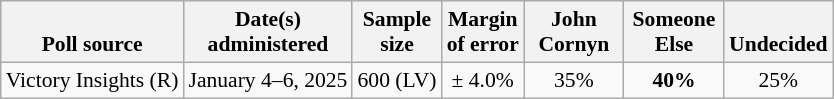<table class="wikitable" style="font-size:90%;text-align:center;">
<tr style="vertical-align:bottom">
<th>Poll source</th>
<th>Date(s)<br>administered</th>
<th>Sample<br>size</th>
<th>Margin<br>of error</th>
<th style="width:60px;">John<br>Cornyn</th>
<th style="width:60px;">Someone<br>Else</th>
<th>Undecided</th>
</tr>
<tr>
<td style="text-align:left;">Victory Insights (R)</td>
<td>January 4–6, 2025</td>
<td>600 (LV)</td>
<td>± 4.0%</td>
<td>35%</td>
<td><strong>40%</strong></td>
<td>25%</td>
</tr>
</table>
